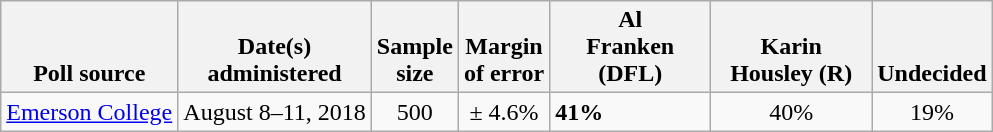<table class="wikitable">
<tr valign=bottom>
<th>Poll source</th>
<th>Date(s)<br>administered</th>
<th>Sample<br>size</th>
<th>Margin<br>of error</th>
<th style="width:100px;">Al<br>Franken (DFL)</th>
<th style="width:100px;">Karin<br>Housley (R)</th>
<th>Undecided</th>
</tr>
<tr>
<td><a href='#'>Emerson College</a></td>
<td align=center>August 8–11, 2018</td>
<td align=center>500</td>
<td align=center>± 4.6%</td>
<td><strong>41%</strong></td>
<td align=center>40%</td>
<td align=center>19%</td>
</tr>
</table>
